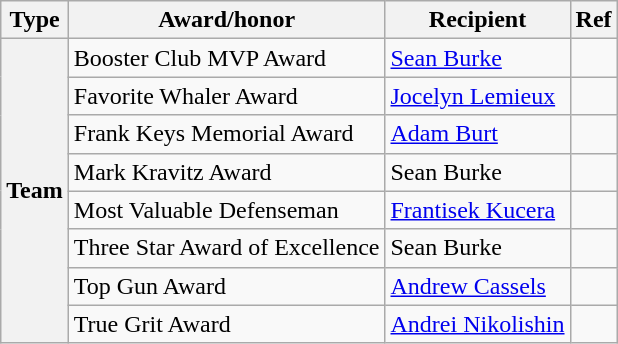<table class="wikitable">
<tr>
<th scope="col">Type</th>
<th scope="col">Award/honor</th>
<th scope="col">Recipient</th>
<th scope="col">Ref</th>
</tr>
<tr>
<th scope="row" rowspan="8">Team</th>
<td>Booster Club MVP Award</td>
<td><a href='#'>Sean Burke</a></td>
<td></td>
</tr>
<tr>
<td>Favorite Whaler Award</td>
<td><a href='#'>Jocelyn Lemieux</a></td>
<td></td>
</tr>
<tr>
<td>Frank Keys Memorial Award</td>
<td><a href='#'>Adam Burt</a></td>
<td></td>
</tr>
<tr>
<td>Mark Kravitz Award</td>
<td>Sean Burke</td>
<td></td>
</tr>
<tr>
<td>Most Valuable Defenseman</td>
<td><a href='#'>Frantisek Kucera</a></td>
<td></td>
</tr>
<tr>
<td>Three Star Award of Excellence</td>
<td>Sean Burke</td>
<td></td>
</tr>
<tr>
<td>Top Gun Award</td>
<td><a href='#'>Andrew Cassels</a></td>
<td></td>
</tr>
<tr>
<td>True Grit Award</td>
<td><a href='#'>Andrei Nikolishin</a></td>
<td></td>
</tr>
</table>
